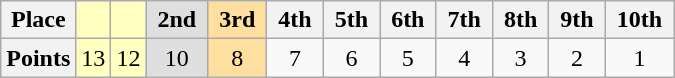<table class="wikitable" style="font-size: 100%; text-align:center">
<tr>
<th>Place</th>
<th style="background-color:#ffffbf">  </th>
<th style="background-color:#ffffbf">  </th>
<th style="background-color:#dfdfdf"> 2nd </th>
<th style="background-color:#ffdf9f"> 3rd </th>
<th> 4th </th>
<th> 5th </th>
<th> 6th </th>
<th> 7th </th>
<th> 8th </th>
<th> 9th </th>
<th> 10th </th>
</tr>
<tr>
<th>Points</th>
<td style="background-color:#ffffbf">13</td>
<td style="background-color:#ffffbf">12</td>
<td style="background-color:#dfdfdf">10</td>
<td style="background-color:#ffdf9f">8</td>
<td>7</td>
<td>6</td>
<td>5</td>
<td>4</td>
<td>3</td>
<td>2</td>
<td>1</td>
</tr>
</table>
